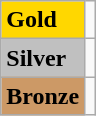<table class="wikitable">
<tr>
<td bgcolor="gold"><strong>Gold</strong></td>
<td></td>
</tr>
<tr>
<td bgcolor="silver"><strong>Silver</strong></td>
<td></td>
</tr>
<tr>
<td rowspan="2" bgcolor="#cc9966"><strong>Bronze</strong></td>
<td></td>
</tr>
</table>
